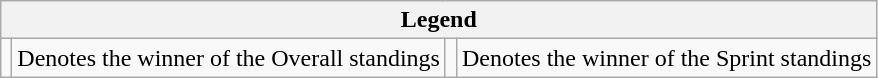<table class="wikitable">
<tr>
<th colspan="4">Legend</th>
</tr>
<tr>
<td></td>
<td>Denotes the winner of the Overall standings</td>
<td></td>
<td>Denotes the winner of the Sprint standings</td>
</tr>
</table>
